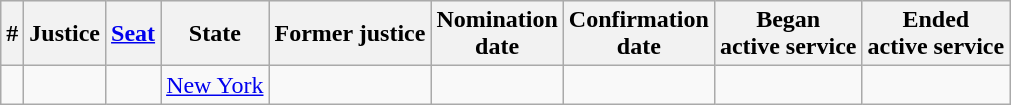<table class="sortable wikitable">
<tr bgcolor="#ececec">
<th>#</th>
<th>Justice</th>
<th><a href='#'>Seat</a></th>
<th>State</th>
<th>Former justice</th>
<th>Nomination<br>date</th>
<th>Confirmation<br>date</th>
<th>Began<br>active service</th>
<th>Ended<br>active service</th>
</tr>
<tr>
<td></td>
<td></td>
<td align="center"></td>
<td><a href='#'>New York</a></td>
<td></td>
<td></td>
<td></td>
<td></td>
<td></td>
</tr>
</table>
